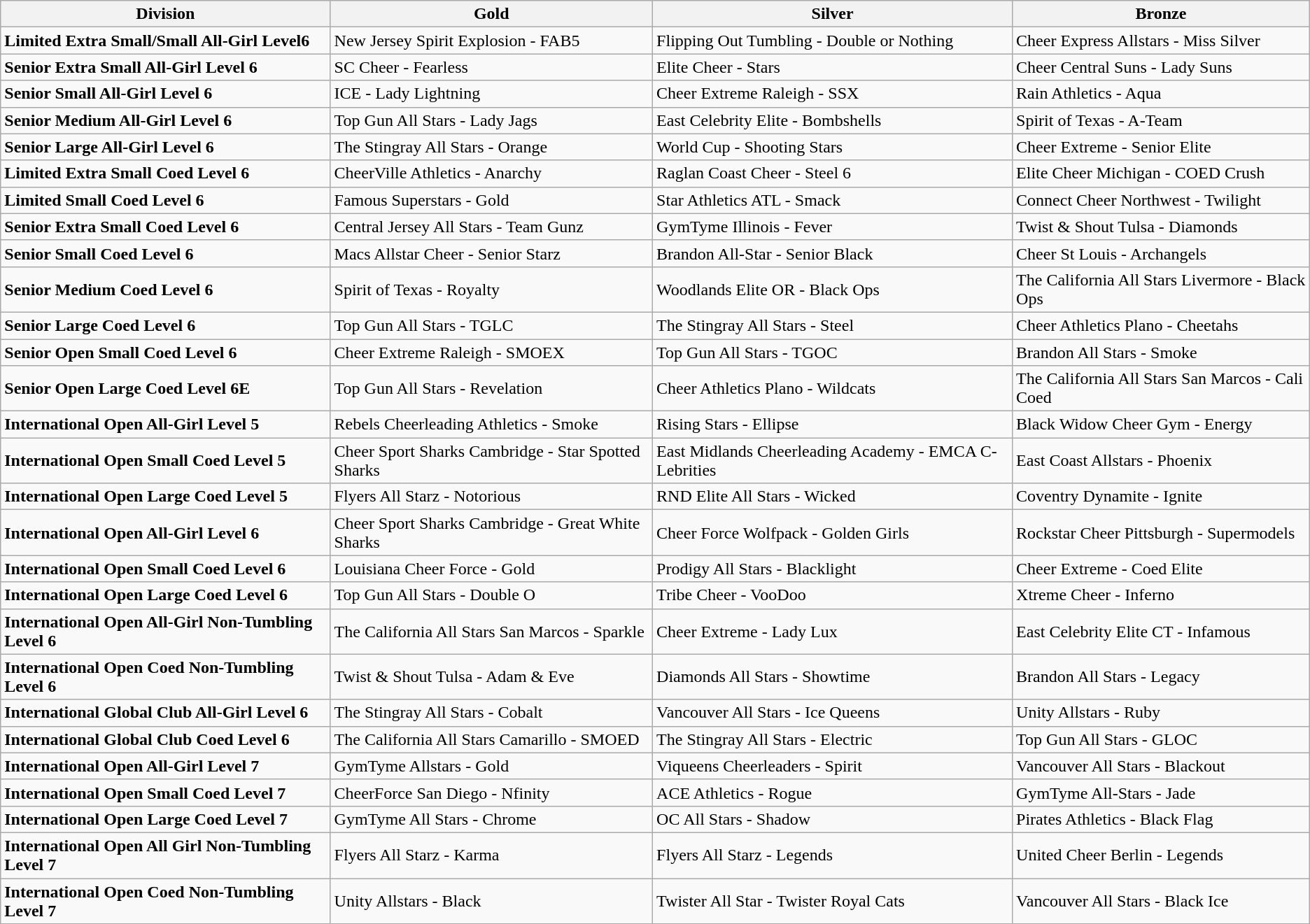<table class="wikitable">
<tr>
<th><strong>Division</strong></th>
<th><strong>Gold</strong></th>
<th><strong>Silver</strong></th>
<th><strong>Bronze</strong></th>
</tr>
<tr>
<td><strong>Limited Extra Small/Small All-Girl Level6</strong></td>
<td>New Jersey Spirit Explosion - FAB5</td>
<td>Flipping Out Tumbling - Double or Nothing</td>
<td>Cheer Express Allstars - Miss Silver</td>
</tr>
<tr>
<td><strong>Senior Extra Small All-Girl  Level 6</strong></td>
<td>SC Cheer - Fearless</td>
<td>Elite Cheer - Stars</td>
<td>Cheer Central Suns - Lady Suns</td>
</tr>
<tr>
<td><strong>Senior Small All-Girl Level 6</strong></td>
<td>ICE - Lady Lightning</td>
<td>Cheer Extreme Raleigh - SSX</td>
<td>Rain Athletics - Aqua</td>
</tr>
<tr>
<td><strong>Senior Medium All-Girl Level 6</strong></td>
<td>Top Gun All Stars - Lady Jags</td>
<td>East Celebrity Elite - Bombshells</td>
<td>Spirit of Texas - A-Team</td>
</tr>
<tr>
<td><strong>Senior Large All-Girl Level 6</strong></td>
<td>The Stingray All Stars - Orange</td>
<td>World Cup - Shooting Stars</td>
<td>Cheer Extreme - Senior Elite</td>
</tr>
<tr>
<td><strong>Limited Extra Small Coed Level 6</strong></td>
<td>CheerVille Athletics - Anarchy</td>
<td>Raglan Coast Cheer - Steel 6</td>
<td>Elite Cheer Michigan - COED Crush</td>
</tr>
<tr>
<td><strong>Limited Small Coed Level 6</strong></td>
<td>Famous Superstars - Gold</td>
<td>Star Athletics ATL - Smack</td>
<td>Connect Cheer Northwest - Twilight</td>
</tr>
<tr>
<td><strong>Senior Extra Small Coed Level 6</strong></td>
<td>Central Jersey All Stars - Team Gunz</td>
<td>GymTyme Illinois - Fever</td>
<td>Twist & Shout Tulsa - Diamonds</td>
</tr>
<tr>
<td><strong>Senior Small Coed Level 6</strong></td>
<td>Macs Allstar Cheer - Senior Starz</td>
<td>Brandon All-Star - Senior Black</td>
<td>Cheer St Louis - Archangels</td>
</tr>
<tr>
<td><strong>Senior Medium Coed Level 6</strong></td>
<td>Spirit of Texas - Royalty</td>
<td>Woodlands Elite OR - Black Ops</td>
<td>The California All Stars Livermore - Black Ops</td>
</tr>
<tr>
<td><strong>Senior Large Coed Level 6</strong></td>
<td>Top Gun All Stars - TGLC</td>
<td>The Stingray All Stars - Steel</td>
<td>Cheer Athletics Plano - Cheetahs</td>
</tr>
<tr>
<td><strong>Senior Open Small Coed Level 6</strong></td>
<td>Cheer Extreme Raleigh - SMOEX</td>
<td>Top Gun All Stars - TGOC</td>
<td>Brandon All Stars - Smoke</td>
</tr>
<tr>
<td><strong>Senior Open Large Coed Level 6E</strong></td>
<td>Top Gun All Stars - Revelation</td>
<td>Cheer Athletics Plano - Wildcats</td>
<td>The California All Stars San Marcos - Cali Coed</td>
</tr>
<tr>
<td><strong>International Open All-Girl Level 5</strong></td>
<td>Rebels Cheerleading Athletics - Smoke</td>
<td>Rising Stars - Ellipse</td>
<td>Black Widow Cheer Gym - Energy</td>
</tr>
<tr>
<td><strong>International Open Small Coed Level 5</strong></td>
<td>Cheer Sport Sharks Cambridge - Star Spotted Sharks</td>
<td>East Midlands Cheerleading Academy - EMCA C-Lebrities</td>
<td>East Coast Allstars - Phoenix</td>
</tr>
<tr>
<td><strong>International Open Large Coed Level 5</strong></td>
<td>Flyers All Starz - Notorious</td>
<td>RND Elite All Stars - Wicked</td>
<td>Coventry Dynamite - Ignite</td>
</tr>
<tr>
<td><strong>International Open All-Girl Level 6</strong></td>
<td>Cheer Sport Sharks Cambridge - Great White Sharks</td>
<td>Cheer Force Wolfpack - Golden Girls</td>
<td>Rockstar Cheer Pittsburgh - Supermodels</td>
</tr>
<tr>
<td><strong>International Open Small Coed Level 6</strong></td>
<td>Louisiana Cheer Force - Gold</td>
<td>Prodigy All Stars - Blacklight</td>
<td>Cheer Extreme - Coed Elite</td>
</tr>
<tr>
<td><strong>International Open Large Coed Level 6</strong></td>
<td>Top Gun All Stars - Double O</td>
<td>Tribe Cheer - VooDoo</td>
<td>Xtreme Cheer - Inferno</td>
</tr>
<tr>
<td><strong>International Open All-Girl Non-Tumbling Level 6</strong></td>
<td>The California All Stars San Marcos - Sparkle</td>
<td>Cheer Extreme - Lady Lux</td>
<td>East Celebrity Elite CT - Infamous</td>
</tr>
<tr>
<td><strong>International Open Coed Non-Tumbling Level 6</strong></td>
<td>Twist & Shout Tulsa - Adam & Eve</td>
<td>Diamonds All Stars - Showtime</td>
<td>Brandon All Stars - Legacy</td>
</tr>
<tr>
<td><strong>International Global Club All-Girl Level 6</strong></td>
<td>The Stingray All Stars - Cobalt</td>
<td>Vancouver All Stars - Ice Queens</td>
<td>Unity Allstars - Ruby</td>
</tr>
<tr>
<td><strong>International Global Club Coed Level 6</strong></td>
<td>The California All Stars Camarillo - SMOED</td>
<td>The Stingray All Stars - Electric</td>
<td>Top Gun All Stars - GLOC</td>
</tr>
<tr>
<td><strong>International Open All-Girl Level 7</strong></td>
<td>GymTyme Allstars - Gold</td>
<td>Viqueens Cheerleaders - Spirit</td>
<td>Vancouver All Stars - Blackout</td>
</tr>
<tr>
<td><strong>International Open Small Coed Level 7</strong></td>
<td>CheerForce San Diego - Nfinity</td>
<td>ACE Athletics - Rogue</td>
<td>GymTyme All-Stars - Jade</td>
</tr>
<tr>
<td><strong>International Open Large Coed Level 7</strong></td>
<td>GymTyme All Stars - Chrome</td>
<td>OC All Stars - Shadow</td>
<td>Pirates Athletics - Black Flag</td>
</tr>
<tr>
<td><strong>International Open All Girl Non-Tumbling Level 7</strong></td>
<td>Flyers All Starz - Karma</td>
<td>Flyers All Starz - Legends</td>
<td>United Cheer Berlin - Legends</td>
</tr>
<tr>
<td><strong>International Open Coed Non-Tumbling Level 7</strong></td>
<td>Unity Allstars - Black</td>
<td>Twister All Star - Twister Royal Cats</td>
<td>Vancouver All Stars - Black Ice</td>
</tr>
</table>
